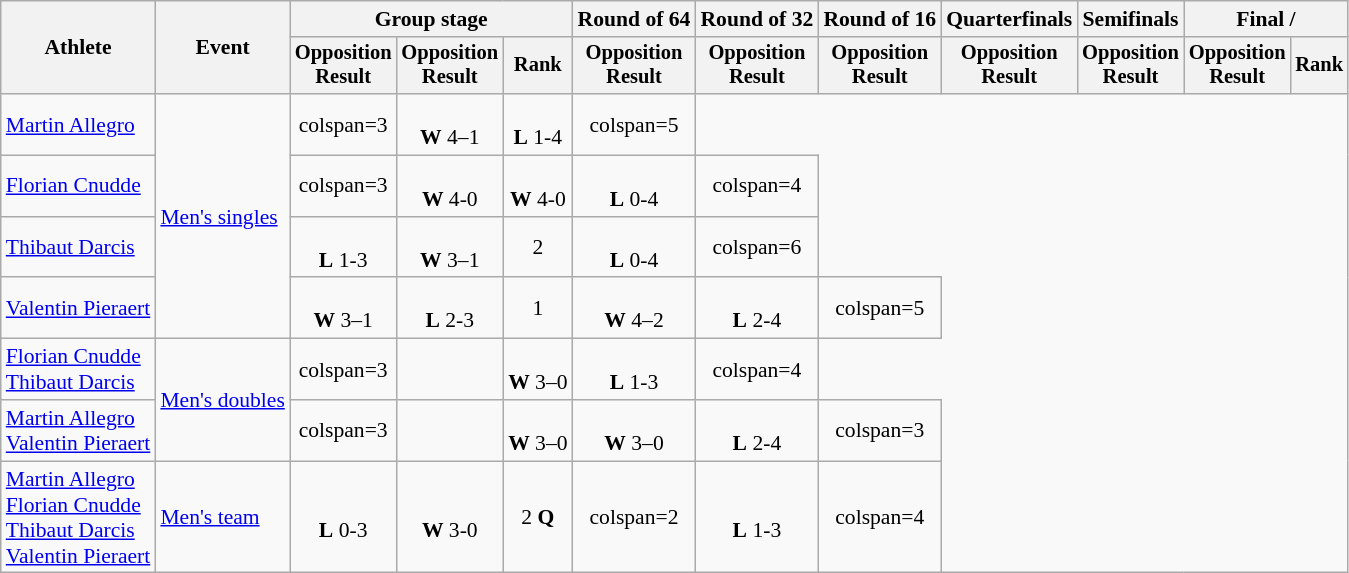<table class="wikitable" style="text-align:center; font-size:90%">
<tr>
<th rowspan=2>Athlete</th>
<th rowspan=2>Event</th>
<th colspan=3>Group stage</th>
<th>Round of 64</th>
<th>Round of 32</th>
<th>Round of 16</th>
<th>Quarterfinals</th>
<th>Semifinals</th>
<th colspan=2>Final / </th>
</tr>
<tr style="font-size:95%">
<th>Opposition<br>Result</th>
<th>Opposition<br>Result</th>
<th>Rank</th>
<th>Opposition<br>Result</th>
<th>Opposition<br>Result</th>
<th>Opposition<br>Result</th>
<th>Opposition<br>Result</th>
<th>Opposition<br>Result</th>
<th>Opposition<br>Result</th>
<th>Rank</th>
</tr>
<tr>
<td align=left><a href='#'>Martin Allegro</a></td>
<td rowspan=4 align=left><a href='#'>Men's singles</a></td>
<td>colspan=3 </td>
<td><br><strong>W</strong> 4–1</td>
<td><br><strong>L</strong> 1-4</td>
<td>colspan=5 </td>
</tr>
<tr>
<td align=left><a href='#'>Florian Cnudde</a></td>
<td>colspan=3 </td>
<td><br><strong>W</strong> 4-0</td>
<td><br><strong>W</strong> 4-0</td>
<td><br><strong>L</strong> 0-4</td>
<td>colspan=4 </td>
</tr>
<tr>
<td align=left><a href='#'>Thibaut Darcis</a></td>
<td><br><strong>L</strong> 1-3</td>
<td><br><strong>W</strong> 3–1</td>
<td>2</td>
<td><br><strong>L</strong> 0-4</td>
<td>colspan=6 </td>
</tr>
<tr>
<td align=left><a href='#'>Valentin Pieraert</a></td>
<td><br><strong>W</strong> 3–1</td>
<td><br><strong>L</strong> 2-3</td>
<td>1</td>
<td><br><strong>W</strong> 4–2</td>
<td><br><strong>L</strong> 2-4</td>
<td>colspan=5 </td>
</tr>
<tr>
<td align=left><a href='#'>Florian Cnudde</a><br><a href='#'>Thibaut Darcis</a></td>
<td align=left rowspan=2><a href='#'>Men's doubles</a></td>
<td>colspan=3 </td>
<td></td>
<td><br><strong>W</strong> 3–0</td>
<td><br><strong>L</strong> 1-3</td>
<td>colspan=4 </td>
</tr>
<tr>
<td align=left><a href='#'>Martin Allegro</a><br><a href='#'>Valentin Pieraert</a></td>
<td>colspan=3 </td>
<td></td>
<td><br><strong>W</strong> 3–0</td>
<td><br><strong>W</strong> 3–0</td>
<td><br><strong>L</strong> 2-4</td>
<td>colspan=3 </td>
</tr>
<tr>
<td align=left><a href='#'>Martin Allegro</a><br><a href='#'>Florian Cnudde</a><br><a href='#'>Thibaut Darcis</a><br><a href='#'>Valentin Pieraert</a></td>
<td align=left><a href='#'>Men's team</a></td>
<td><br><strong>L</strong> 0-3</td>
<td><br><strong>W</strong> 3-0</td>
<td>2 <strong>Q</strong></td>
<td>colspan=2 </td>
<td><br><strong>L</strong> 1-3</td>
<td>colspan=4 </td>
</tr>
</table>
